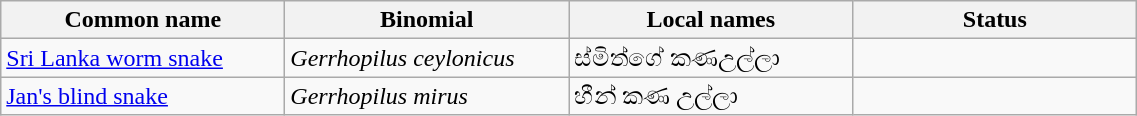<table width=60% class="wikitable">
<tr>
<th width=20%>Common name</th>
<th width=20%>Binomial</th>
<th width=20%>Local names</th>
<th width=20%>Status</th>
</tr>
<tr>
<td><a href='#'>Sri Lanka worm snake</a></td>
<td><em>Gerrhopilus ceylonicus</em></td>
<td>ස්මිත්ගේ කණඋල්ලා</td>
<td></td>
</tr>
<tr>
<td><a href='#'>Jan's blind snake</a></td>
<td><em>Gerrhopilus mirus</em></td>
<td>හීන් කණ උල්ලා</td>
<td></td>
</tr>
</table>
